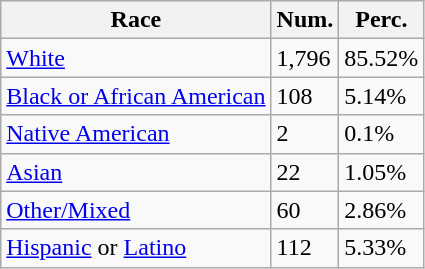<table class="wikitable">
<tr>
<th>Race</th>
<th>Num.</th>
<th>Perc.</th>
</tr>
<tr>
<td><a href='#'>White</a></td>
<td>1,796</td>
<td>85.52%</td>
</tr>
<tr>
<td><a href='#'>Black or African American</a></td>
<td>108</td>
<td>5.14%</td>
</tr>
<tr>
<td><a href='#'>Native American</a></td>
<td>2</td>
<td>0.1%</td>
</tr>
<tr>
<td><a href='#'>Asian</a></td>
<td>22</td>
<td>1.05%</td>
</tr>
<tr>
<td><a href='#'>Other/Mixed</a></td>
<td>60</td>
<td>2.86%</td>
</tr>
<tr>
<td><a href='#'>Hispanic</a> or <a href='#'>Latino</a></td>
<td>112</td>
<td>5.33%</td>
</tr>
</table>
